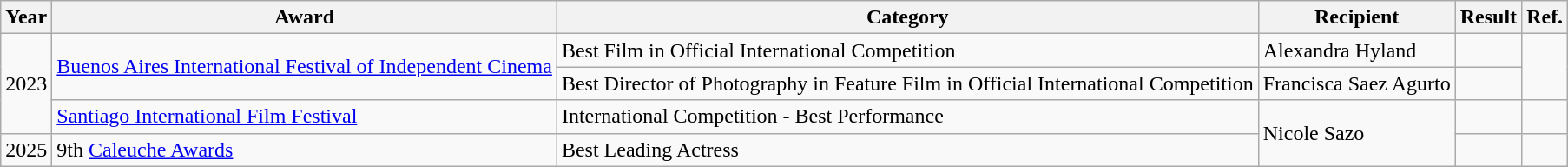<table class="wikitable">
<tr>
<th>Year</th>
<th>Award</th>
<th>Category</th>
<th>Recipient</th>
<th>Result</th>
<th>Ref.</th>
</tr>
<tr>
<td rowspan="3">2023</td>
<td rowspan="2"><a href='#'>Buenos Aires International Festival of Independent Cinema</a></td>
<td>Best Film in Official International Competition</td>
<td>Alexandra Hyland</td>
<td></td>
<td rowspan="2"></td>
</tr>
<tr>
<td>Best Director of Photography in Feature Film in Official International Competition</td>
<td>Francisca Saez Agurto</td>
<td></td>
</tr>
<tr>
<td><a href='#'>Santiago International Film Festival</a></td>
<td>International Competition - Best Performance</td>
<td rowspan="2">Nicole Sazo</td>
<td></td>
<td></td>
</tr>
<tr>
<td>2025</td>
<td>9th <a href='#'>Caleuche Awards</a></td>
<td>Best Leading Actress</td>
<td></td>
<td></td>
</tr>
</table>
